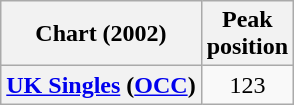<table class="wikitable plainrowheaders">
<tr>
<th>Chart (2002)</th>
<th>Peak<br>position</th>
</tr>
<tr>
<th scope="row"><a href='#'>UK Singles</a> (<a href='#'>OCC</a>)</th>
<td style="text-align:center;">123</td>
</tr>
</table>
